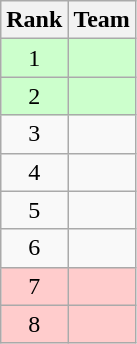<table class=wikitable style="text-align: center;">
<tr>
<th>Rank</th>
<th>Team</th>
</tr>
<tr style="background: #CCFFCC;">
<td>1</td>
<td style="text-align: left;"><strong></strong></td>
</tr>
<tr style="background: #CCFFCC;">
<td>2</td>
<td style="text-align: left;"><strong></strong></td>
</tr>
<tr>
<td>3</td>
<td style="text-align: left;"></td>
</tr>
<tr>
<td>4</td>
<td style="text-align: left;"></td>
</tr>
<tr>
<td>5</td>
<td style="text-align: left;"></td>
</tr>
<tr>
<td>6</td>
<td style="text-align: left;"></td>
</tr>
<tr style="background: #FFCCCC;">
<td>7</td>
<td style="text-align: left;"></td>
</tr>
<tr style="background: #FFCCCC;">
<td>8</td>
<td style="text-align: left;"></td>
</tr>
</table>
